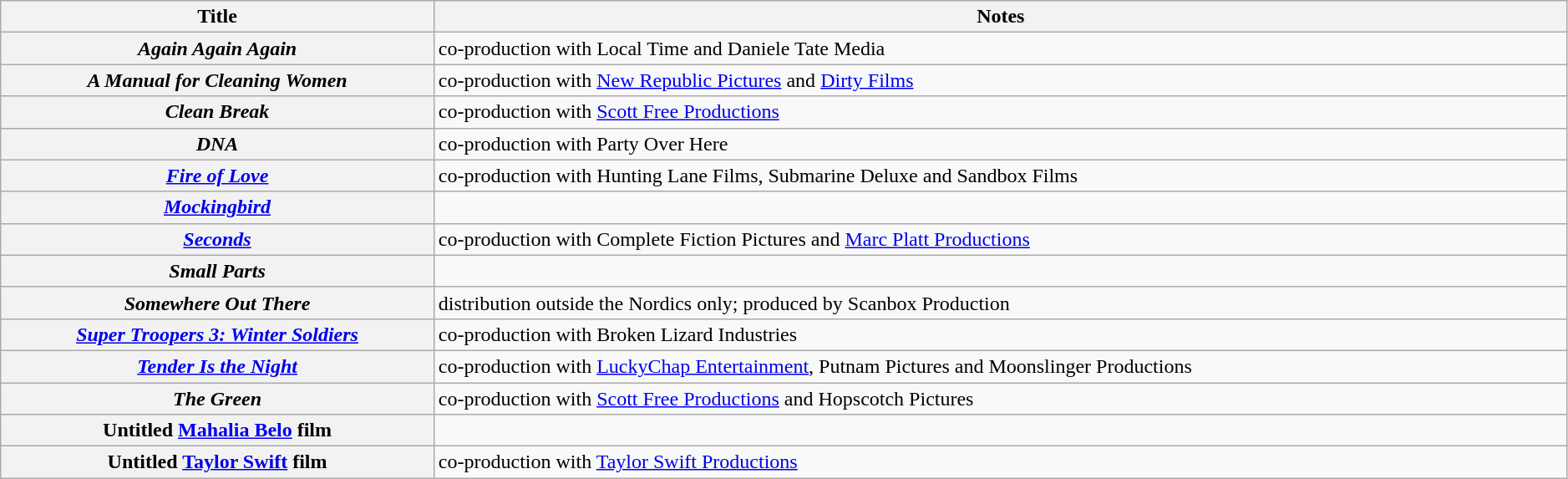<table class="wikitable plainrowheaders sortable" style="width:99%;">
<tr>
<th scope="col">Title</th>
<th scope="col" class="unsortable">Notes</th>
</tr>
<tr>
<th scope="row"><em>Again Again Again</em></th>
<td>co-production with Local Time and Daniele Tate Media</td>
</tr>
<tr>
<th scope="row"><em>A Manual for Cleaning Women</em></th>
<td>co-production with <a href='#'>New Republic Pictures</a> and <a href='#'>Dirty Films</a></td>
</tr>
<tr>
<th scope="row"><em>Clean Break</em></th>
<td>co-production with <a href='#'>Scott Free Productions</a></td>
</tr>
<tr>
<th scope="row"><em>DNA</em></th>
<td>co-production with Party Over Here</td>
</tr>
<tr>
<th scope="row"><em><a href='#'>Fire of Love</a></em></th>
<td>co-production with Hunting Lane Films, Submarine Deluxe and Sandbox Films</td>
</tr>
<tr>
<th scope="row"><em><a href='#'>Mockingbird</a></em></th>
<td></td>
</tr>
<tr>
<th scope="row"><em><a href='#'>Seconds</a></em></th>
<td>co-production with Complete Fiction Pictures and <a href='#'>Marc Platt Productions</a></td>
</tr>
<tr>
<th scope="row"><em>Small Parts</em></th>
<td></td>
</tr>
<tr>
<th scope="row"><em>Somewhere Out There</em></th>
<td>distribution outside the Nordics only; produced by Scanbox Production</td>
</tr>
<tr>
<th scope="row"><em><a href='#'>Super Troopers 3: Winter Soldiers</a></em></th>
<td>co-production with Broken Lizard Industries</td>
</tr>
<tr>
<th scope="row"><em><a href='#'>Tender Is the Night</a></em></th>
<td>co-production with <a href='#'>LuckyChap Entertainment</a>, Putnam Pictures and Moonslinger Productions</td>
</tr>
<tr>
<th scope="row"><em>The Green</em></th>
<td>co-production with <a href='#'>Scott Free Productions</a> and Hopscotch Pictures</td>
</tr>
<tr>
<th scope="row">Untitled <a href='#'>Mahalia Belo</a> film</th>
<td></td>
</tr>
<tr>
<th scope="row">Untitled <a href='#'>Taylor Swift</a> film</th>
<td>co-production with <a href='#'>Taylor Swift Productions</a></td>
</tr>
</table>
